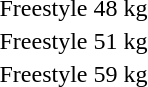<table>
<tr>
<td>Freestyle 48 kg</td>
<td></td>
<td></td>
<td><br></td>
</tr>
<tr>
<td>Freestyle 51 kg</td>
<td></td>
<td></td>
<td><br></td>
</tr>
<tr>
<td>Freestyle 59 kg</td>
<td></td>
<td></td>
<td><br></td>
</tr>
<tr>
</tr>
</table>
